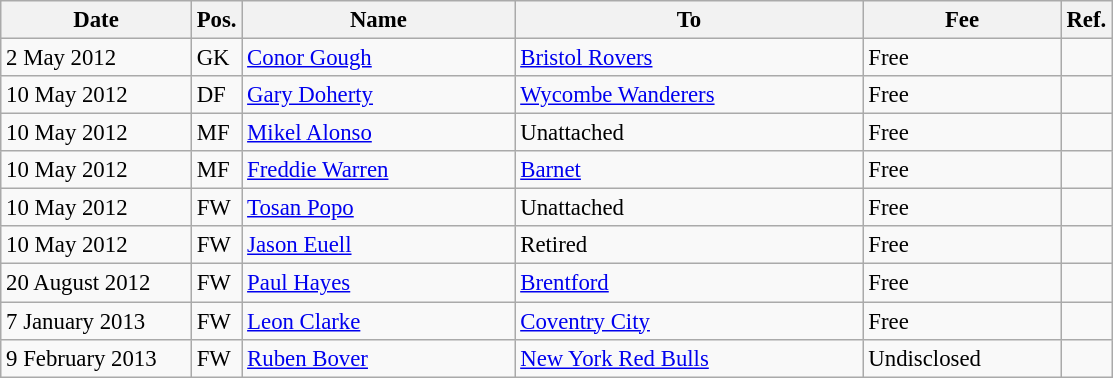<table class="wikitable" style="font-size:95%;">
<tr>
<th style="width:120px;">Date</th>
<th style="width:25px;">Pos.</th>
<th style="width:175px;">Name</th>
<th style="width:225px;">To</th>
<th style="width:125px;">Fee</th>
<th>Ref.</th>
</tr>
<tr>
<td>2 May 2012</td>
<td>GK</td>
<td> <a href='#'>Conor Gough</a></td>
<td> <a href='#'>Bristol Rovers</a></td>
<td>Free</td>
<td></td>
</tr>
<tr>
<td>10 May 2012</td>
<td>DF</td>
<td> <a href='#'>Gary Doherty</a></td>
<td> <a href='#'>Wycombe Wanderers</a></td>
<td>Free</td>
<td></td>
</tr>
<tr>
<td>10 May 2012</td>
<td>MF</td>
<td> <a href='#'>Mikel Alonso</a></td>
<td>Unattached</td>
<td>Free</td>
<td></td>
</tr>
<tr>
<td>10 May 2012</td>
<td>MF</td>
<td> <a href='#'>Freddie Warren</a></td>
<td> <a href='#'>Barnet</a></td>
<td>Free</td>
<td></td>
</tr>
<tr>
<td>10 May 2012</td>
<td>FW</td>
<td> <a href='#'>Tosan Popo</a></td>
<td>Unattached</td>
<td>Free</td>
<td></td>
</tr>
<tr>
<td>10 May 2012</td>
<td>FW</td>
<td> <a href='#'>Jason Euell</a></td>
<td>Retired</td>
<td>Free</td>
<td></td>
</tr>
<tr>
<td>20 August 2012</td>
<td>FW</td>
<td> <a href='#'>Paul Hayes</a></td>
<td> <a href='#'>Brentford</a></td>
<td>Free</td>
<td></td>
</tr>
<tr>
<td>7 January 2013</td>
<td>FW</td>
<td> <a href='#'>Leon Clarke</a></td>
<td> <a href='#'>Coventry City</a></td>
<td>Free</td>
<td></td>
</tr>
<tr>
<td>9 February 2013</td>
<td>FW</td>
<td> <a href='#'>Ruben Bover</a></td>
<td> <a href='#'>New York Red Bulls</a></td>
<td>Undisclosed</td>
<td></td>
</tr>
</table>
